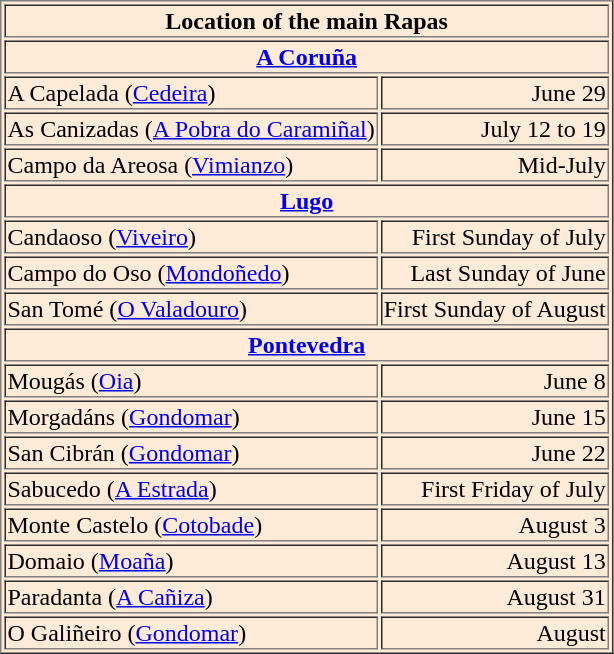<table border=1 bgcolor="#FFEBD7" align=left hspace=15>
<tr>
<td colspan="2" style="text-align:center; color:black;"><strong>Location of the main Rapas</strong></td>
</tr>
<tr>
<td colspan="2" style="text-align:center; color:green;"><strong><a href='#'>A Coruña</a></strong></td>
</tr>
<tr>
<td>A Capelada (<a href='#'>Cedeira</a>)</td>
<td align=right>June 29</td>
</tr>
<tr>
<td>As Canizadas (<a href='#'>A Pobra do Caramiñal</a>)</td>
<td align=right>July 12 to 19</td>
</tr>
<tr>
<td>Campo da Areosa (<a href='#'>Vimianzo</a>)</td>
<td align=right>Mid-July</td>
</tr>
<tr>
<td colspan="2" style="text-align:center; color:green;"><strong><a href='#'>Lugo</a></strong></td>
</tr>
<tr>
<td>Candaoso (<a href='#'>Viveiro</a>)</td>
<td align=right>First Sunday of July</td>
</tr>
<tr>
<td>Campo do Oso (<a href='#'>Mondoñedo</a>)</td>
<td align=right>Last Sunday of June</td>
</tr>
<tr>
<td>San Tomé (<a href='#'>O Valadouro</a>)</td>
<td align=right>First Sunday of August</td>
</tr>
<tr>
<td colspan="2" style="text-align:center; color:green;"><strong><a href='#'>Pontevedra</a></strong></td>
</tr>
<tr>
<td>Mougás (<a href='#'>Oia</a>)</td>
<td align=right>June 8</td>
</tr>
<tr>
<td>Morgadáns (<a href='#'>Gondomar</a>)</td>
<td align=right>June 15</td>
</tr>
<tr>
<td>San Cibrán (<a href='#'>Gondomar</a>)</td>
<td align=right>June 22</td>
</tr>
<tr>
<td>Sabucedo (<a href='#'>A Estrada</a>)</td>
<td align=right>First Friday of July</td>
</tr>
<tr>
<td>Monte Castelo (<a href='#'>Cotobade</a>)</td>
<td align=right>August 3</td>
</tr>
<tr>
<td>Domaio (<a href='#'>Moaña</a>)</td>
<td align=right>August 13</td>
</tr>
<tr>
<td>Paradanta (<a href='#'>A Cañiza</a>)</td>
<td align=right>August 31</td>
</tr>
<tr>
<td>O Galiñeiro (<a href='#'>Gondomar</a>)</td>
<td align=right>August</td>
</tr>
</table>
